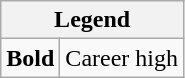<table class="wikitable mw-collapsible mw-collapsed">
<tr>
<th colspan="2">Legend</th>
</tr>
<tr>
<td><strong>Bold</strong></td>
<td>Career high</td>
</tr>
</table>
